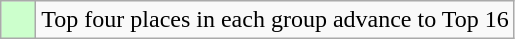<table class="wikitable">
<tr>
<td style="background: #ccffcc;">    </td>
<td>Top four places in each group advance to Top 16</td>
</tr>
</table>
